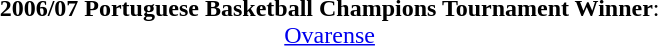<table width=95%>
<tr align=center>
<td><strong>2006/07 Portuguese Basketball Champions Tournament  Winner</strong>:<br><a href='#'>Ovarense</a><br></td>
</tr>
</table>
